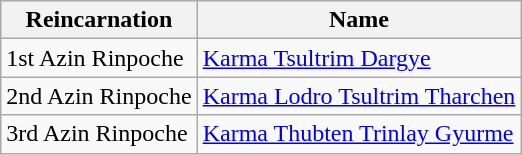<table class="wikitable">
<tr>
<th>Reincarnation</th>
<th>Name</th>
</tr>
<tr>
<td>1st Azin Rinpoche</td>
<td><a href='#'>Karma Tsultrim Dargye</a></td>
</tr>
<tr>
<td>2nd Azin Rinpoche</td>
<td><a href='#'>Karma Lodro Tsultrim Tharchen</a></td>
</tr>
<tr>
<td>3rd Azin Rinpoche</td>
<td><a href='#'>Karma Thubten Trinlay Gyurme</a></td>
</tr>
</table>
